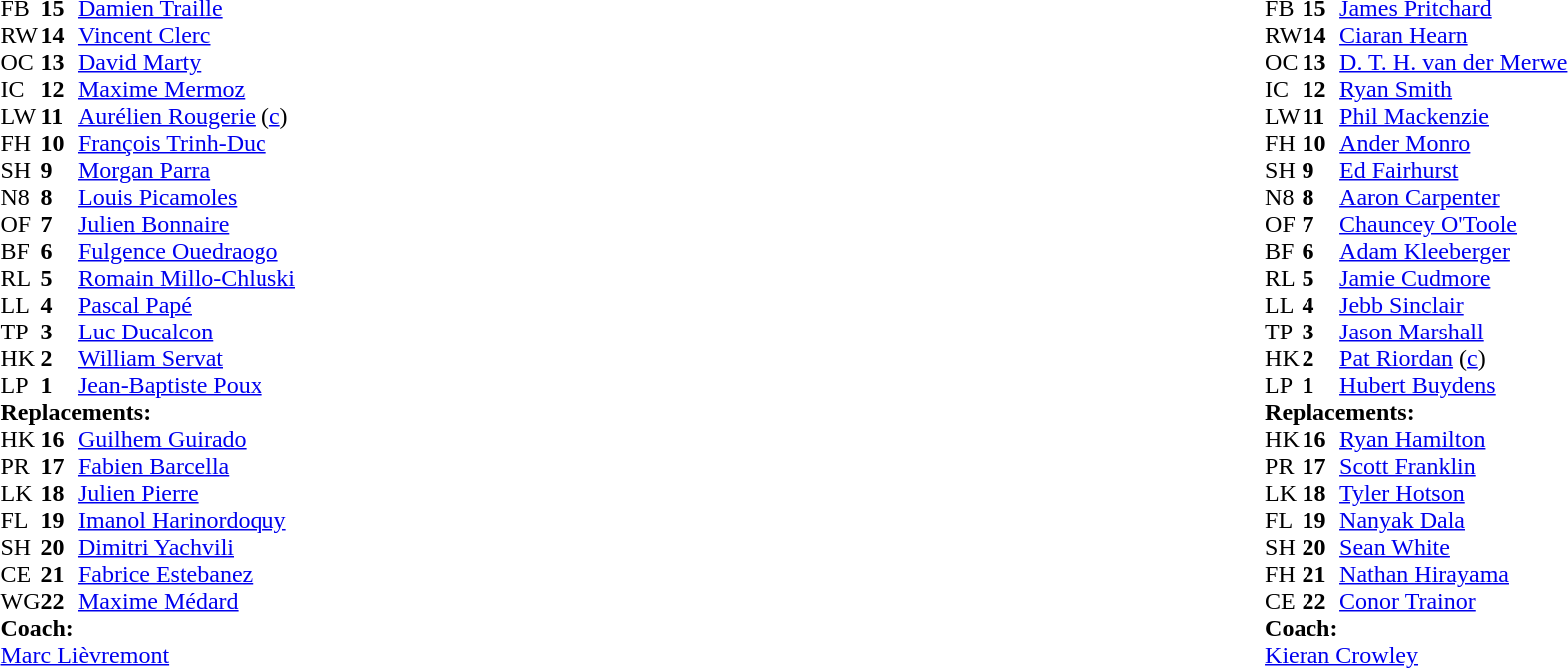<table width="100%">
<tr>
<td style="vertical-align:top" width="50%"><br><table cellspacing="0" cellpadding="0">
<tr>
<th width="25"></th>
<th width="25"></th>
</tr>
<tr>
<td>FB</td>
<td><strong>15</strong></td>
<td><a href='#'>Damien Traille</a></td>
</tr>
<tr>
<td>RW</td>
<td><strong>14</strong></td>
<td><a href='#'>Vincent Clerc</a></td>
</tr>
<tr>
<td>OC</td>
<td><strong>13</strong></td>
<td><a href='#'>David Marty</a></td>
</tr>
<tr>
<td>IC</td>
<td><strong>12</strong></td>
<td><a href='#'>Maxime Mermoz</a></td>
</tr>
<tr>
<td>LW</td>
<td><strong>11</strong></td>
<td><a href='#'>Aurélien Rougerie</a> (<a href='#'>c</a>)</td>
<td></td>
<td></td>
</tr>
<tr>
<td>FH</td>
<td><strong>10</strong></td>
<td><a href='#'>François Trinh-Duc</a></td>
<td></td>
<td></td>
</tr>
<tr>
<td>SH</td>
<td><strong>9</strong></td>
<td><a href='#'>Morgan Parra</a></td>
</tr>
<tr>
<td>N8</td>
<td><strong>8</strong></td>
<td><a href='#'>Louis Picamoles</a></td>
</tr>
<tr>
<td>OF</td>
<td><strong>7</strong></td>
<td><a href='#'>Julien Bonnaire</a></td>
</tr>
<tr>
<td>BF</td>
<td><strong>6</strong></td>
<td><a href='#'>Fulgence Ouedraogo</a></td>
<td></td>
<td></td>
</tr>
<tr>
<td>RL</td>
<td><strong>5</strong></td>
<td><a href='#'>Romain Millo-Chluski</a></td>
<td></td>
<td></td>
</tr>
<tr>
<td>LL</td>
<td><strong>4</strong></td>
<td><a href='#'>Pascal Papé</a></td>
</tr>
<tr>
<td>TP</td>
<td><strong>3</strong></td>
<td><a href='#'>Luc Ducalcon</a></td>
<td></td>
<td></td>
<td></td>
<td></td>
<td></td>
</tr>
<tr>
<td>HK</td>
<td><strong>2</strong></td>
<td><a href='#'>William Servat</a></td>
<td></td>
<td></td>
</tr>
<tr>
<td>LP</td>
<td><strong>1</strong></td>
<td><a href='#'>Jean-Baptiste Poux</a></td>
<td></td>
<td colspan="2"></td>
<td></td>
<td></td>
</tr>
<tr>
<td colspan=3><strong>Replacements:</strong></td>
</tr>
<tr>
<td>HK</td>
<td><strong>16</strong></td>
<td><a href='#'>Guilhem Guirado</a></td>
<td></td>
<td></td>
</tr>
<tr>
<td>PR</td>
<td><strong>17</strong></td>
<td><a href='#'>Fabien Barcella</a></td>
<td></td>
<td></td>
<td></td>
<td></td>
</tr>
<tr>
<td>LK</td>
<td><strong>18</strong></td>
<td><a href='#'>Julien Pierre</a></td>
<td></td>
<td></td>
</tr>
<tr>
<td>FL</td>
<td><strong>19</strong></td>
<td><a href='#'>Imanol Harinordoquy</a></td>
<td></td>
<td></td>
</tr>
<tr>
<td>SH</td>
<td><strong>20</strong></td>
<td><a href='#'>Dimitri Yachvili</a></td>
<td></td>
<td></td>
</tr>
<tr>
<td>CE</td>
<td><strong>21</strong></td>
<td><a href='#'>Fabrice Estebanez</a></td>
</tr>
<tr>
<td>WG</td>
<td><strong>22</strong></td>
<td><a href='#'>Maxime Médard</a></td>
<td></td>
<td></td>
</tr>
<tr>
<td colspan=3><strong>Coach:</strong></td>
</tr>
<tr>
<td colspan="4"><a href='#'>Marc Lièvremont</a></td>
</tr>
</table>
</td>
<td style="vertical-align:top"></td>
<td style="vertical-align:top" width="50%"><br><table cellspacing="0" cellpadding="0" align="center">
<tr>
<th width="25"></th>
<th width="25"></th>
</tr>
<tr>
<td>FB</td>
<td><strong>15</strong></td>
<td><a href='#'>James Pritchard</a></td>
</tr>
<tr>
<td>RW</td>
<td><strong>14</strong></td>
<td><a href='#'>Ciaran Hearn</a></td>
</tr>
<tr>
<td>OC</td>
<td><strong>13</strong></td>
<td><a href='#'>D. T. H. van der Merwe</a></td>
<td></td>
<td></td>
</tr>
<tr>
<td>IC</td>
<td><strong>12</strong></td>
<td><a href='#'>Ryan Smith</a></td>
</tr>
<tr>
<td>LW</td>
<td><strong>11</strong></td>
<td><a href='#'>Phil Mackenzie</a></td>
</tr>
<tr>
<td>FH</td>
<td><strong>10</strong></td>
<td><a href='#'>Ander Monro</a></td>
<td></td>
<td></td>
</tr>
<tr>
<td>SH</td>
<td><strong>9</strong></td>
<td><a href='#'>Ed Fairhurst</a></td>
<td></td>
<td></td>
</tr>
<tr>
<td>N8</td>
<td><strong>8</strong></td>
<td><a href='#'>Aaron Carpenter</a></td>
</tr>
<tr>
<td>OF</td>
<td><strong>7</strong></td>
<td><a href='#'>Chauncey O'Toole</a></td>
<td></td>
<td></td>
</tr>
<tr>
<td>BF</td>
<td><strong>6</strong></td>
<td><a href='#'>Adam Kleeberger</a></td>
</tr>
<tr>
<td>RL</td>
<td><strong>5</strong></td>
<td><a href='#'>Jamie Cudmore</a></td>
<td></td>
<td></td>
</tr>
<tr>
<td>LL</td>
<td><strong>4</strong></td>
<td><a href='#'>Jebb Sinclair</a></td>
</tr>
<tr>
<td>TP</td>
<td><strong>3</strong></td>
<td><a href='#'>Jason Marshall</a></td>
<td></td>
<td></td>
</tr>
<tr>
<td>HK</td>
<td><strong>2</strong></td>
<td><a href='#'>Pat Riordan</a> (<a href='#'>c</a>)</td>
<td></td>
<td></td>
</tr>
<tr>
<td>LP</td>
<td><strong>1</strong></td>
<td><a href='#'>Hubert Buydens</a></td>
</tr>
<tr>
<td colspan=3><strong>Replacements:</strong></td>
</tr>
<tr>
<td>HK</td>
<td><strong>16</strong></td>
<td><a href='#'>Ryan Hamilton</a></td>
<td></td>
<td></td>
</tr>
<tr>
<td>PR</td>
<td><strong>17</strong></td>
<td><a href='#'>Scott Franklin</a></td>
<td></td>
<td></td>
</tr>
<tr>
<td>LK</td>
<td><strong>18</strong></td>
<td><a href='#'>Tyler Hotson</a></td>
<td></td>
<td></td>
</tr>
<tr>
<td>FL</td>
<td><strong>19</strong></td>
<td><a href='#'>Nanyak Dala</a></td>
<td></td>
<td></td>
</tr>
<tr>
<td>SH</td>
<td><strong>20</strong></td>
<td><a href='#'>Sean White</a></td>
<td></td>
<td></td>
</tr>
<tr>
<td>FH</td>
<td><strong>21</strong></td>
<td><a href='#'>Nathan Hirayama</a></td>
<td></td>
<td></td>
</tr>
<tr>
<td>CE</td>
<td><strong>22</strong></td>
<td><a href='#'>Conor Trainor</a></td>
<td></td>
<td></td>
</tr>
<tr>
<td colspan=3><strong>Coach:</strong></td>
</tr>
<tr>
<td colspan="4"> <a href='#'>Kieran Crowley</a></td>
</tr>
</table>
</td>
</tr>
</table>
